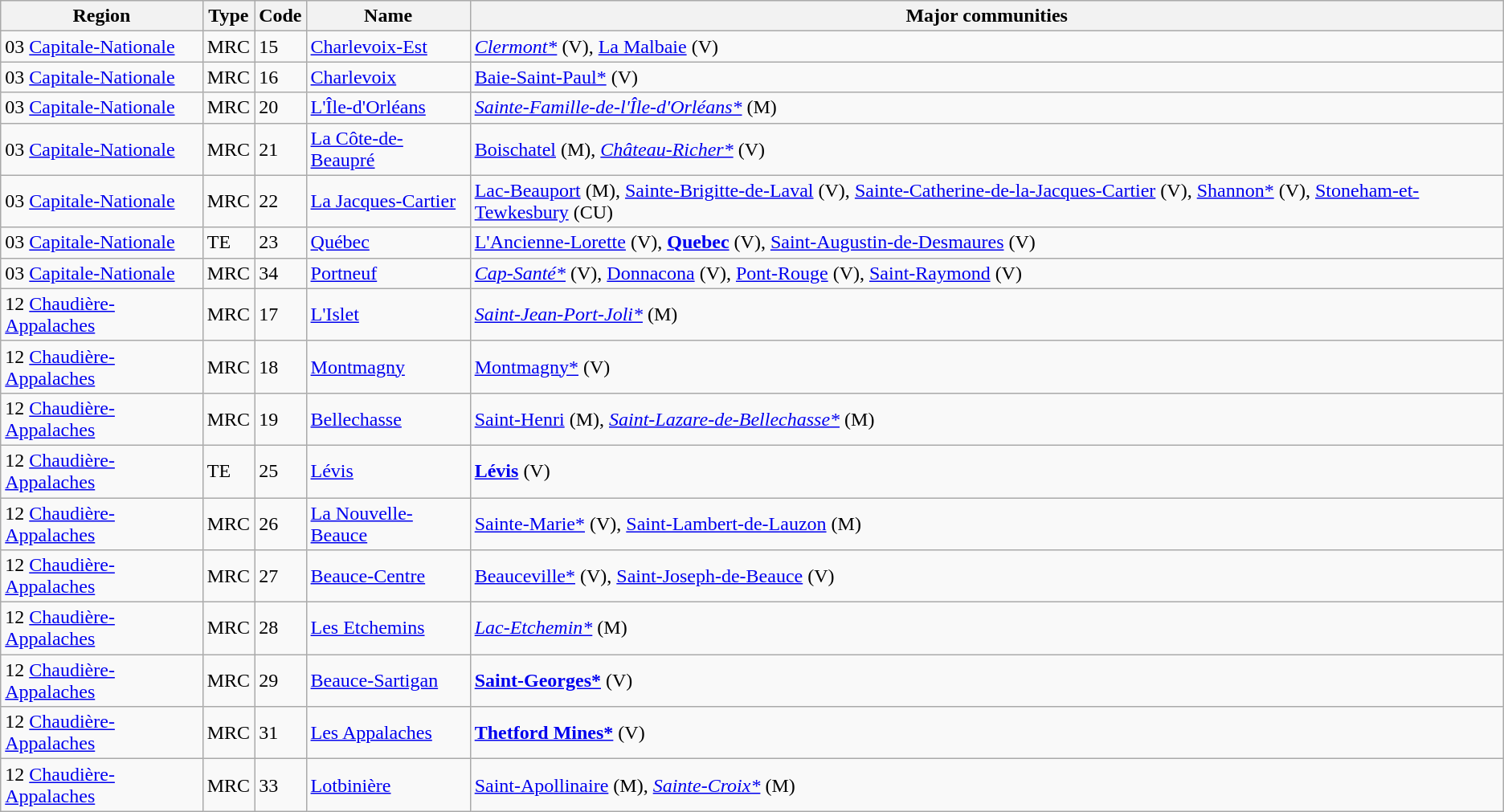<table class="wikitable sortable">
<tr>
<th>Region</th>
<th>Type</th>
<th>Code</th>
<th>Name</th>
<th>Major communities</th>
</tr>
<tr>
<td>03 <a href='#'>Capitale-Nationale</a></td>
<td>MRC</td>
<td>15</td>
<td><a href='#'>Charlevoix-Est</a></td>
<td><em><a href='#'>Clermont*</a></em> (V), <a href='#'>La Malbaie</a> (V)</td>
</tr>
<tr>
<td>03 <a href='#'>Capitale-Nationale</a></td>
<td>MRC</td>
<td>16</td>
<td><a href='#'>Charlevoix</a></td>
<td><a href='#'>Baie-Saint-Paul*</a> (V)</td>
</tr>
<tr>
<td>03 <a href='#'>Capitale-Nationale</a></td>
<td>MRC</td>
<td>20</td>
<td><a href='#'>L'Île-d'Orléans</a></td>
<td><em><a href='#'>Sainte-Famille-de-l'Île-d'Orléans*</a></em> (M)</td>
</tr>
<tr>
<td>03 <a href='#'>Capitale-Nationale</a></td>
<td>MRC</td>
<td>21</td>
<td><a href='#'>La Côte-de-Beaupré</a></td>
<td><a href='#'>Boischatel</a> (M), <em><a href='#'>Château-Richer*</a></em> (V)</td>
</tr>
<tr>
<td>03 <a href='#'>Capitale-Nationale</a></td>
<td>MRC</td>
<td>22</td>
<td><a href='#'>La Jacques-Cartier</a></td>
<td><a href='#'>Lac-Beauport</a> (M), <a href='#'>Sainte-Brigitte-de-Laval</a> (V), <a href='#'>Sainte-Catherine-de-la-Jacques-Cartier</a> (V), <a href='#'>Shannon*</a> (V), <a href='#'>Stoneham-et-Tewkesbury</a> (CU)</td>
</tr>
<tr>
<td>03 <a href='#'>Capitale-Nationale</a></td>
<td>TE</td>
<td>23</td>
<td><a href='#'>Québec</a></td>
<td><a href='#'>L'Ancienne-Lorette</a> (V), <strong><a href='#'>Quebec</a></strong> (V), <a href='#'>Saint-Augustin-de-Desmaures</a> (V)</td>
</tr>
<tr>
<td>03 <a href='#'>Capitale-Nationale</a></td>
<td>MRC</td>
<td>34</td>
<td><a href='#'>Portneuf</a></td>
<td><em><a href='#'>Cap-Santé*</a></em> (V), <a href='#'>Donnacona</a> (V), <a href='#'>Pont-Rouge</a> (V), <a href='#'>Saint-Raymond</a> (V)</td>
</tr>
<tr>
<td>12 <a href='#'>Chaudière-Appalaches</a></td>
<td>MRC</td>
<td>17</td>
<td><a href='#'>L'Islet</a></td>
<td><em><a href='#'>Saint-Jean-Port-Joli*</a></em> (M)</td>
</tr>
<tr>
<td>12 <a href='#'>Chaudière-Appalaches</a></td>
<td>MRC</td>
<td>18</td>
<td><a href='#'>Montmagny</a></td>
<td><a href='#'>Montmagny*</a> (V)</td>
</tr>
<tr>
<td>12 <a href='#'>Chaudière-Appalaches</a></td>
<td>MRC</td>
<td>19</td>
<td><a href='#'>Bellechasse</a></td>
<td><a href='#'>Saint-Henri</a> (M), <em><a href='#'>Saint-Lazare-de-Bellechasse*</a></em> (M)</td>
</tr>
<tr>
<td>12 <a href='#'>Chaudière-Appalaches</a></td>
<td>TE</td>
<td>25</td>
<td><a href='#'>Lévis</a></td>
<td><strong><a href='#'>Lévis</a></strong> (V)</td>
</tr>
<tr>
<td>12 <a href='#'>Chaudière-Appalaches</a></td>
<td>MRC</td>
<td>26</td>
<td><a href='#'>La Nouvelle-Beauce</a></td>
<td><a href='#'>Sainte-Marie*</a> (V), <a href='#'>Saint-Lambert-de-Lauzon</a> (M)</td>
</tr>
<tr>
<td>12 <a href='#'>Chaudière-Appalaches</a></td>
<td>MRC</td>
<td>27</td>
<td><a href='#'>Beauce-Centre</a></td>
<td><a href='#'>Beauceville*</a> (V), <a href='#'>Saint-Joseph-de-Beauce</a> (V)</td>
</tr>
<tr>
<td>12 <a href='#'>Chaudière-Appalaches</a></td>
<td>MRC</td>
<td>28</td>
<td><a href='#'>Les Etchemins</a></td>
<td><em><a href='#'>Lac-Etchemin*</a></em> (M)</td>
</tr>
<tr>
<td>12 <a href='#'>Chaudière-Appalaches</a></td>
<td>MRC</td>
<td>29</td>
<td><a href='#'>Beauce-Sartigan</a></td>
<td><strong><a href='#'>Saint-Georges*</a></strong> (V)</td>
</tr>
<tr>
<td>12 <a href='#'>Chaudière-Appalaches</a></td>
<td>MRC</td>
<td>31</td>
<td><a href='#'>Les Appalaches</a></td>
<td><strong><a href='#'>Thetford Mines*</a></strong> (V)</td>
</tr>
<tr>
<td>12 <a href='#'>Chaudière-Appalaches</a></td>
<td>MRC</td>
<td>33</td>
<td><a href='#'>Lotbinière</a></td>
<td><a href='#'>Saint-Apollinaire</a> (M), <em><a href='#'>Sainte-Croix*</a></em> (M)</td>
</tr>
</table>
